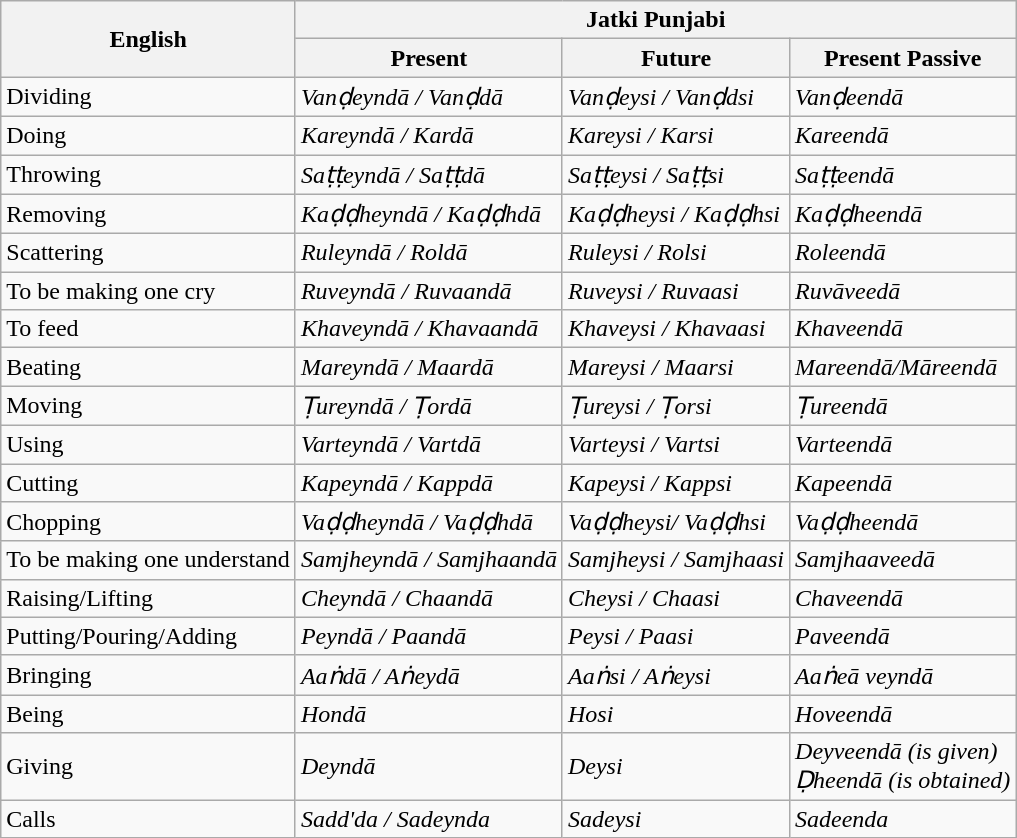<table class="wikitable">
<tr>
<th rowspan="2">English</th>
<th colspan="3">Jatki Punjabi</th>
</tr>
<tr>
<th>Present</th>
<th>Future</th>
<th>Present Passive</th>
</tr>
<tr>
<td>Dividing</td>
<td><em>Vanḍeyndā / Vanḍdā</em></td>
<td><em>Vanḍeysi / Vanḍdsi</em></td>
<td><em>Vanḍeendā</em></td>
</tr>
<tr>
<td>Doing</td>
<td><em>Kareyndā / Kardā</em></td>
<td><em>Kareysi / Karsi</em></td>
<td><em>Kareendā</em></td>
</tr>
<tr>
<td>Throwing</td>
<td><em>Saṭṭeyndā / Saṭṭdā</em></td>
<td><em>Saṭṭeysi / Saṭṭsi</em></td>
<td><em>Saṭṭeendā</em></td>
</tr>
<tr>
<td>Removing</td>
<td><em>Kaḍḍheyndā / Kaḍḍhdā</em></td>
<td><em>Kaḍḍheysi / Kaḍḍhsi</em></td>
<td><em>Kaḍḍheendā</em></td>
</tr>
<tr>
<td>Scattering</td>
<td><em>Ruleyndā / Roldā</em></td>
<td><em>Ruleysi / Rolsi</em></td>
<td><em>Roleendā</em></td>
</tr>
<tr>
<td>To be making one cry</td>
<td><em>Ruveyndā / Ruvaandā</em></td>
<td><em>Ruveysi / Ruvaasi</em></td>
<td><em>Ruvāveedā</em></td>
</tr>
<tr>
<td>To feed</td>
<td><em>Khaveyndā / Khavaandā</em></td>
<td><em>Khaveysi / Khavaasi</em></td>
<td><em>Khaveendā</em></td>
</tr>
<tr>
<td>Beating</td>
<td><em>Mareyndā / Maardā</em></td>
<td><em>Mareysi / Maarsi</em></td>
<td><em>Mareendā/Māreendā</em></td>
</tr>
<tr>
<td>Moving</td>
<td><em>Ṭureyndā / Ṭordā</em></td>
<td><em>Ṭureysi / Ṭorsi</em></td>
<td><em>Ṭureendā</em></td>
</tr>
<tr>
<td>Using</td>
<td><em>Varteyndā / Vartdā</em></td>
<td><em>Varteysi / Vartsi</em></td>
<td><em>Varteendā</em></td>
</tr>
<tr>
<td>Cutting</td>
<td><em>Kapeyndā / Kappdā</em></td>
<td><em>Kapeysi / Kappsi</em></td>
<td><em>Kapeendā</em></td>
</tr>
<tr>
<td>Chopping</td>
<td><em>Vaḍḍheyndā / Vaḍḍhdā</em></td>
<td><em>Vaḍḍheysi/ Vaḍḍhsi</em></td>
<td><em>Vaḍḍheendā</em></td>
</tr>
<tr>
<td>To be making one understand</td>
<td><em>Samjheyndā / Samjhaandā</em></td>
<td><em>Samjheysi / Samjhaasi</em></td>
<td><em>Samjhaaveedā</em></td>
</tr>
<tr>
<td>Raising/Lifting</td>
<td><em>Cheyndā / Chaandā</em></td>
<td><em>Cheysi / Chaasi</em></td>
<td><em>Chaveendā</em></td>
</tr>
<tr>
<td>Putting/Pouring/Adding</td>
<td><em>Peyndā / Paandā</em></td>
<td><em>Peysi / Paasi</em></td>
<td><em>Paveendā</em></td>
</tr>
<tr>
<td>Bringing</td>
<td><em>Aaṅdā / Aṅeydā</em></td>
<td><em>Aaṅsi / Aṅeysi</em></td>
<td><em>Aaṅeā veyndā</em></td>
</tr>
<tr>
<td>Being</td>
<td><em>Hondā</em></td>
<td><em>Hosi</em></td>
<td><em>Hoveendā</em></td>
</tr>
<tr>
<td>Giving</td>
<td><em>Deyndā</em></td>
<td><em>Deysi</em></td>
<td><em>Deyveendā (is given)</em><br><em>Ḍheendā (is obtained)</em></td>
</tr>
<tr>
<td>Calls</td>
<td><em>Sadd'da / Sadeynda</em></td>
<td><em>Sadeysi</em></td>
<td><em>Sadeenda</em></td>
</tr>
</table>
